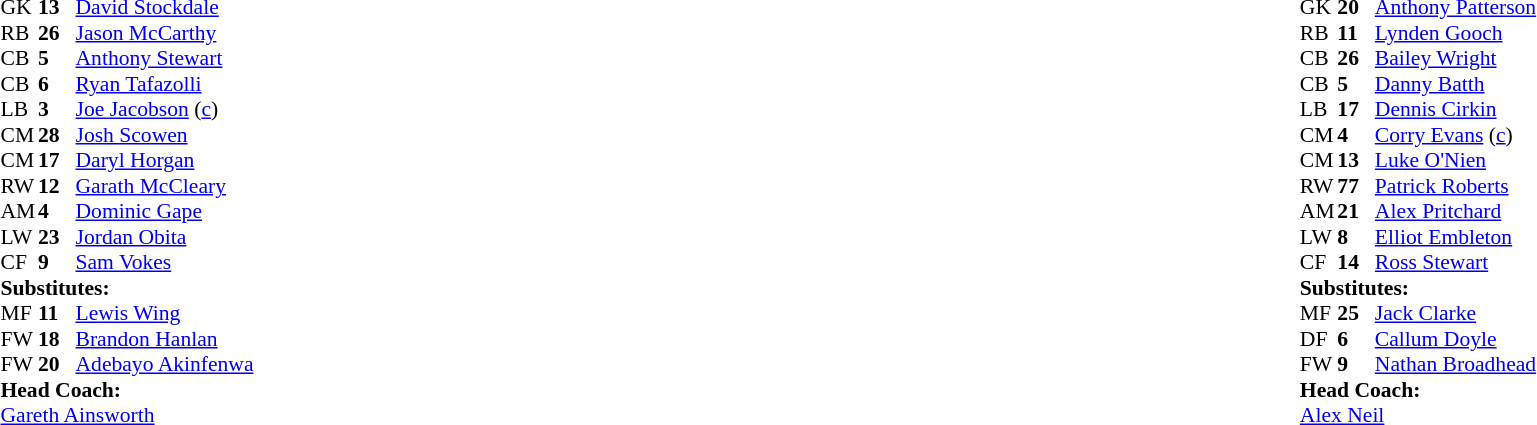<table style="width:100%">
<tr>
<td style="vertical-align:top;width=40%"><br><table cellspacing="0" cellpadding="0" style="font-size:90%;">
<tr>
<th width=25></th>
<th width=25></th>
</tr>
<tr>
<td>GK</td>
<td><strong>13</strong></td>
<td> <a href='#'>David Stockdale</a></td>
</tr>
<tr>
<td>RB</td>
<td><strong>26</strong></td>
<td> <a href='#'>Jason McCarthy</a></td>
</tr>
<tr>
<td>CB</td>
<td><strong>5</strong></td>
<td> <a href='#'>Anthony Stewart</a></td>
</tr>
<tr>
<td>CB</td>
<td><strong>6</strong></td>
<td> <a href='#'>Ryan Tafazolli</a></td>
</tr>
<tr>
<td>LB</td>
<td><strong>3</strong></td>
<td> <a href='#'>Joe Jacobson</a> (<a href='#'>c</a>)</td>
</tr>
<tr>
<td>CM</td>
<td><strong>28</strong></td>
<td> <a href='#'>Josh Scowen</a></td>
</tr>
<tr>
<td>CM</td>
<td><strong>17</strong></td>
<td> <a href='#'>Daryl Horgan</a></td>
<td></td>
<td></td>
</tr>
<tr>
<td>RW</td>
<td><strong>12</strong></td>
<td> <a href='#'>Garath McCleary</a></td>
</tr>
<tr>
<td>AM</td>
<td><strong>4</strong></td>
<td> <a href='#'>Dominic Gape</a></td>
<td></td>
<td></td>
</tr>
<tr>
<td>LW</td>
<td><strong>23</strong></td>
<td> <a href='#'>Jordan Obita</a></td>
<td></td>
<td></td>
</tr>
<tr>
<td>CF</td>
<td><strong>9</strong></td>
<td> <a href='#'>Sam Vokes</a></td>
</tr>
<tr>
<td colspan=4><strong>Substitutes:</strong></td>
</tr>
<tr>
<td>MF</td>
<td><strong>11</strong></td>
<td> <a href='#'>Lewis Wing</a></td>
<td></td>
<td></td>
</tr>
<tr>
<td>FW</td>
<td><strong>18</strong></td>
<td> <a href='#'>Brandon Hanlan</a></td>
<td></td>
<td></td>
</tr>
<tr>
<td>FW</td>
<td><strong>20</strong></td>
<td> <a href='#'>Adebayo Akinfenwa</a></td>
<td></td>
<td></td>
</tr>
<tr>
<td colspan=4><strong>Head Coach:</strong></td>
</tr>
<tr>
<td colspan="4"> <a href='#'>Gareth Ainsworth</a></td>
</tr>
</table>
</td>
<td valign="top"></td>
<td valign="top" width="50%"><br><table style="font-size:90%;margin:auto" cellspacing="0" cellpadding="0">
<tr>
<th width=25></th>
<th width=25></th>
</tr>
<tr>
<td>GK</td>
<td><strong>20</strong></td>
<td> <a href='#'>Anthony Patterson</a></td>
</tr>
<tr>
<td>RB</td>
<td><strong>11</strong></td>
<td> <a href='#'>Lynden Gooch</a></td>
</tr>
<tr>
<td>CB</td>
<td><strong>26</strong></td>
<td> <a href='#'>Bailey Wright</a></td>
</tr>
<tr>
<td>CB</td>
<td><strong>5</strong></td>
<td> <a href='#'>Danny Batth</a></td>
</tr>
<tr>
<td>LB</td>
<td><strong>17</strong></td>
<td> <a href='#'>Dennis Cirkin</a></td>
<td></td>
</tr>
<tr>
<td>CM</td>
<td><strong>4</strong></td>
<td> <a href='#'>Corry Evans</a> (<a href='#'>c</a>)</td>
</tr>
<tr>
<td>CM</td>
<td><strong>13</strong></td>
<td> <a href='#'>Luke O'Nien</a></td>
</tr>
<tr>
<td>RW</td>
<td><strong>77</strong></td>
<td> <a href='#'>Patrick Roberts</a></td>
</tr>
<tr>
<td>AM</td>
<td><strong>21</strong></td>
<td> <a href='#'>Alex Pritchard</a></td>
<td></td>
<td></td>
</tr>
<tr>
<td>LW</td>
<td><strong>8</strong></td>
<td> <a href='#'>Elliot Embleton</a></td>
<td></td>
<td></td>
</tr>
<tr>
<td>CF</td>
<td><strong>14</strong></td>
<td> <a href='#'>Ross Stewart</a></td>
<td></td>
<td></td>
</tr>
<tr>
<td colspan=4><strong>Substitutes:</strong></td>
</tr>
<tr>
<td>MF</td>
<td><strong>25</strong></td>
<td> <a href='#'>Jack Clarke</a></td>
<td></td>
<td></td>
</tr>
<tr>
<td>DF</td>
<td><strong>6</strong></td>
<td> <a href='#'>Callum Doyle</a></td>
<td></td>
<td></td>
</tr>
<tr>
<td>FW</td>
<td><strong>9</strong></td>
<td> <a href='#'>Nathan Broadhead</a></td>
<td></td>
<td></td>
</tr>
<tr>
<td colspan=4><strong>Head Coach:</strong></td>
</tr>
<tr>
<td colspan="4"> <a href='#'>Alex Neil</a></td>
</tr>
</table>
</td>
</tr>
</table>
